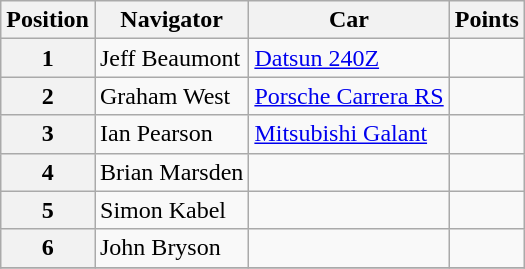<table class="wikitable" border="1">
<tr>
<th>Position</th>
<th>Navigator</th>
<th>Car</th>
<th>Points</th>
</tr>
<tr>
<th>1</th>
<td>Jeff Beaumont</td>
<td><a href='#'>Datsun 240Z</a></td>
<td align="center"></td>
</tr>
<tr>
<th>2</th>
<td>Graham West</td>
<td><a href='#'>Porsche Carrera RS</a></td>
<td align="center"></td>
</tr>
<tr>
<th>3</th>
<td>Ian Pearson</td>
<td><a href='#'>Mitsubishi Galant</a></td>
<td align="center"></td>
</tr>
<tr>
<th>4</th>
<td>Brian Marsden</td>
<td></td>
<td align="center"></td>
</tr>
<tr>
<th>5</th>
<td>Simon Kabel</td>
<td></td>
<td align="center"></td>
</tr>
<tr>
<th>6</th>
<td>John Bryson</td>
<td></td>
<td align="center"></td>
</tr>
<tr>
</tr>
</table>
